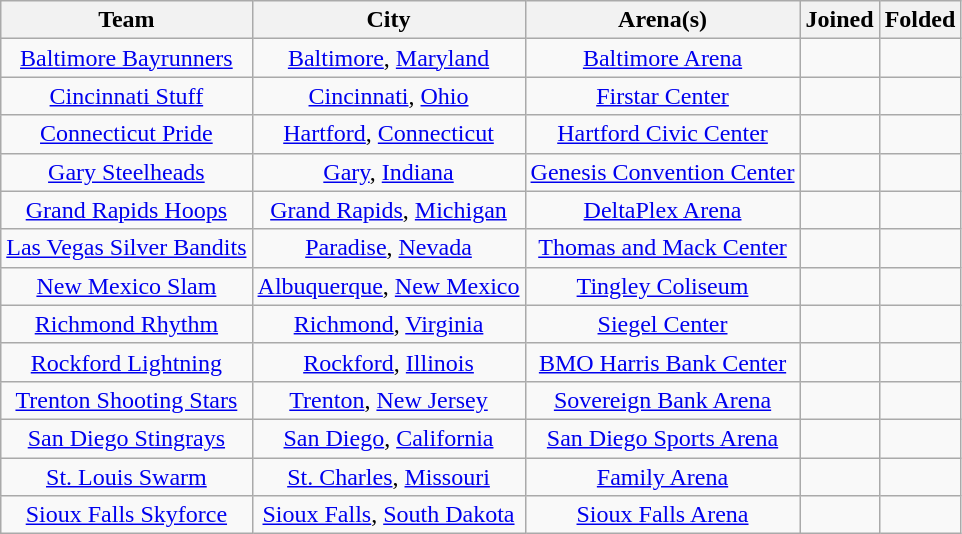<table class="wikitable" style="text-align:center">
<tr>
<th>Team</th>
<th>City</th>
<th>Arena(s)</th>
<th>Joined</th>
<th>Folded</th>
</tr>
<tr>
<td><a href='#'>Baltimore Bayrunners</a></td>
<td><a href='#'>Baltimore</a>, <a href='#'>Maryland</a></td>
<td><a href='#'>Baltimore Arena</a></td>
<td></td>
<td></td>
</tr>
<tr>
<td><a href='#'>Cincinnati Stuff</a></td>
<td><a href='#'>Cincinnati</a>, <a href='#'>Ohio</a></td>
<td><a href='#'>Firstar Center</a></td>
<td></td>
<td></td>
</tr>
<tr>
<td><a href='#'>Connecticut Pride</a></td>
<td><a href='#'>Hartford</a>, <a href='#'>Connecticut</a></td>
<td><a href='#'>Hartford Civic Center</a></td>
<td></td>
<td></td>
</tr>
<tr>
<td><a href='#'>Gary Steelheads</a></td>
<td><a href='#'>Gary</a>, <a href='#'>Indiana</a></td>
<td><a href='#'>Genesis Convention Center</a></td>
<td></td>
<td></td>
</tr>
<tr>
<td><a href='#'>Grand Rapids Hoops</a></td>
<td><a href='#'>Grand Rapids</a>, <a href='#'>Michigan</a></td>
<td><a href='#'>DeltaPlex Arena</a></td>
<td></td>
<td></td>
</tr>
<tr>
<td><a href='#'>Las Vegas Silver Bandits</a></td>
<td><a href='#'>Paradise</a>, <a href='#'>Nevada</a></td>
<td><a href='#'>Thomas and Mack Center</a></td>
<td></td>
<td></td>
</tr>
<tr>
<td><a href='#'>New Mexico Slam</a></td>
<td><a href='#'>Albuquerque</a>, <a href='#'>New Mexico</a></td>
<td><a href='#'>Tingley Coliseum</a></td>
<td></td>
<td></td>
</tr>
<tr>
<td><a href='#'>Richmond Rhythm</a></td>
<td><a href='#'>Richmond</a>, <a href='#'>Virginia</a></td>
<td><a href='#'>Siegel Center</a></td>
<td></td>
<td></td>
</tr>
<tr>
<td><a href='#'>Rockford Lightning</a></td>
<td><a href='#'>Rockford</a>, <a href='#'>Illinois</a></td>
<td><a href='#'>BMO Harris Bank Center</a></td>
<td></td>
<td></td>
</tr>
<tr>
<td><a href='#'>Trenton Shooting Stars</a></td>
<td><a href='#'>Trenton</a>, <a href='#'>New Jersey</a></td>
<td><a href='#'>Sovereign Bank Arena</a></td>
<td></td>
<td></td>
</tr>
<tr>
<td><a href='#'>San Diego Stingrays</a></td>
<td><a href='#'>San Diego</a>, <a href='#'>California</a></td>
<td><a href='#'>San Diego Sports Arena</a></td>
<td></td>
<td></td>
</tr>
<tr>
<td><a href='#'>St. Louis Swarm</a></td>
<td><a href='#'>St. Charles</a>, <a href='#'>Missouri</a></td>
<td><a href='#'>Family Arena</a></td>
<td></td>
<td></td>
</tr>
<tr>
<td><a href='#'>Sioux Falls Skyforce</a></td>
<td><a href='#'>Sioux Falls</a>, <a href='#'>South Dakota</a></td>
<td><a href='#'>Sioux Falls Arena</a></td>
<td></td>
<td></td>
</tr>
</table>
